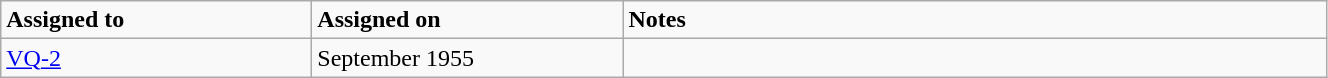<table class="wikitable" style="width: 70%;">
<tr>
<td style="width: 200px;"><strong>Assigned to</strong></td>
<td style="width: 200px;"><strong>Assigned on</strong></td>
<td><strong>Notes</strong></td>
</tr>
<tr>
<td><a href='#'>VQ-2</a></td>
<td>September 1955</td>
<td></td>
</tr>
</table>
